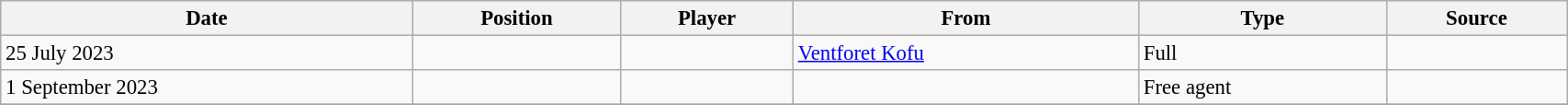<table class="wikitable sortable" style="width:90%; text-align:center; font-size:95%; text-align:left;">
<tr>
<th>Date</th>
<th>Position</th>
<th>Player</th>
<th>From</th>
<th>Type</th>
<th>Source</th>
</tr>
<tr>
<td>25 July 2023</td>
<td></td>
<td></td>
<td> <a href='#'>Ventforet Kofu</a></td>
<td>Full</td>
<td></td>
</tr>
<tr>
<td>1 September 2023</td>
<td></td>
<td></td>
<td></td>
<td>Free agent</td>
<td></td>
</tr>
<tr>
</tr>
</table>
